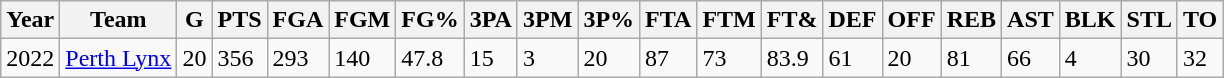<table class="wikitable">
<tr>
<th>Year</th>
<th>Team</th>
<th>G</th>
<th>PTS</th>
<th>FGA</th>
<th>FGM</th>
<th>FG%</th>
<th>3PA</th>
<th>3PM</th>
<th>3P%</th>
<th>FTA</th>
<th>FTM</th>
<th>FT&</th>
<th>DEF</th>
<th>OFF</th>
<th>REB</th>
<th>AST</th>
<th>BLK</th>
<th>STL</th>
<th>TO</th>
</tr>
<tr>
<td>2022</td>
<td><a href='#'>Perth Lynx</a></td>
<td>20</td>
<td>356</td>
<td>293</td>
<td>140</td>
<td>47.8</td>
<td>15</td>
<td>3</td>
<td>20</td>
<td>87</td>
<td>73</td>
<td>83.9</td>
<td>61</td>
<td>20</td>
<td>81</td>
<td>66</td>
<td>4</td>
<td>30</td>
<td>32</td>
</tr>
</table>
